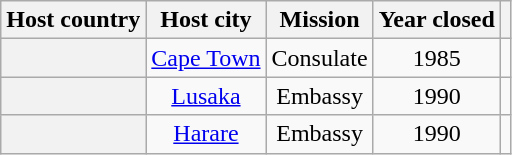<table class="wikitable plainrowheaders" style="text-align:center;">
<tr>
<th scope="col">Host country</th>
<th scope="col">Host city</th>
<th scope="col">Mission</th>
<th scope="col">Year closed</th>
<th scope="col"></th>
</tr>
<tr>
<th scope="row"></th>
<td><a href='#'>Cape Town</a></td>
<td>Consulate</td>
<td>1985</td>
<td></td>
</tr>
<tr>
<th scope="row"></th>
<td><a href='#'>Lusaka</a></td>
<td>Embassy</td>
<td>1990</td>
<td></td>
</tr>
<tr>
<th scope="row"></th>
<td><a href='#'>Harare</a></td>
<td>Embassy</td>
<td>1990</td>
<td></td>
</tr>
</table>
